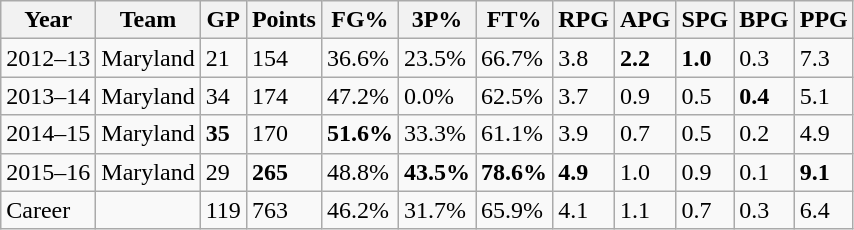<table class="wikitable">
<tr>
<th>Year</th>
<th>Team</th>
<th>GP</th>
<th>Points</th>
<th>FG%</th>
<th>3P%</th>
<th>FT%</th>
<th>RPG</th>
<th>APG</th>
<th>SPG</th>
<th>BPG</th>
<th>PPG</th>
</tr>
<tr>
<td>2012–13</td>
<td>Maryland</td>
<td>21</td>
<td>154</td>
<td>36.6%</td>
<td>23.5%</td>
<td>66.7%</td>
<td>3.8</td>
<td><strong>2.2</strong></td>
<td><strong>1.0</strong></td>
<td>0.3</td>
<td>7.3</td>
</tr>
<tr>
<td>2013–14</td>
<td>Maryland</td>
<td>34</td>
<td>174</td>
<td>47.2%</td>
<td>0.0%</td>
<td>62.5%</td>
<td>3.7</td>
<td>0.9</td>
<td>0.5</td>
<td><strong>0.4</strong></td>
<td>5.1</td>
</tr>
<tr>
<td>2014–15</td>
<td>Maryland</td>
<td><strong>35</strong></td>
<td>170</td>
<td><strong>51.6%</strong></td>
<td>33.3%</td>
<td>61.1%</td>
<td>3.9</td>
<td>0.7</td>
<td>0.5</td>
<td>0.2</td>
<td>4.9</td>
</tr>
<tr>
<td>2015–16</td>
<td>Maryland</td>
<td>29</td>
<td><strong>265</strong></td>
<td>48.8%</td>
<td><strong>43.5%</strong></td>
<td><strong>78.6%</strong></td>
<td><strong>4.9</strong></td>
<td>1.0</td>
<td>0.9</td>
<td>0.1</td>
<td><strong>9.1</strong></td>
</tr>
<tr>
<td>Career</td>
<td></td>
<td>119</td>
<td>763</td>
<td>46.2%</td>
<td>31.7%</td>
<td>65.9%</td>
<td>4.1</td>
<td>1.1</td>
<td>0.7</td>
<td>0.3</td>
<td>6.4</td>
</tr>
</table>
